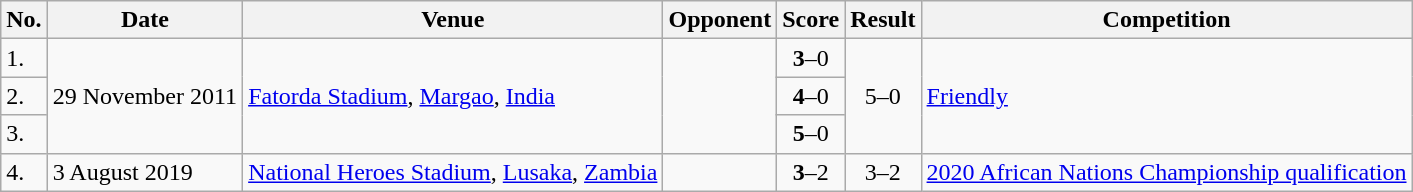<table class="wikitable" style="font-size:100%;">
<tr>
<th>No.</th>
<th>Date</th>
<th>Venue</th>
<th>Opponent</th>
<th>Score</th>
<th>Result</th>
<th>Competition</th>
</tr>
<tr>
<td>1.</td>
<td rowspan="3">29 November 2011</td>
<td rowspan="3"><a href='#'>Fatorda Stadium</a>, <a href='#'>Margao</a>, <a href='#'>India</a></td>
<td rowspan="3"></td>
<td align=center><strong>3</strong>–0</td>
<td rowspan="3" style="text-align:center">5–0</td>
<td rowspan="3"><a href='#'>Friendly</a></td>
</tr>
<tr>
<td>2.</td>
<td align=center><strong>4</strong>–0</td>
</tr>
<tr>
<td>3.</td>
<td align=center><strong>5</strong>–0</td>
</tr>
<tr>
<td>4.</td>
<td>3 August 2019</td>
<td><a href='#'>National Heroes Stadium</a>, <a href='#'>Lusaka</a>, <a href='#'>Zambia</a></td>
<td></td>
<td align=center><strong>3</strong>–2</td>
<td align=center>3–2</td>
<td><a href='#'>2020 African Nations Championship qualification</a></td>
</tr>
</table>
